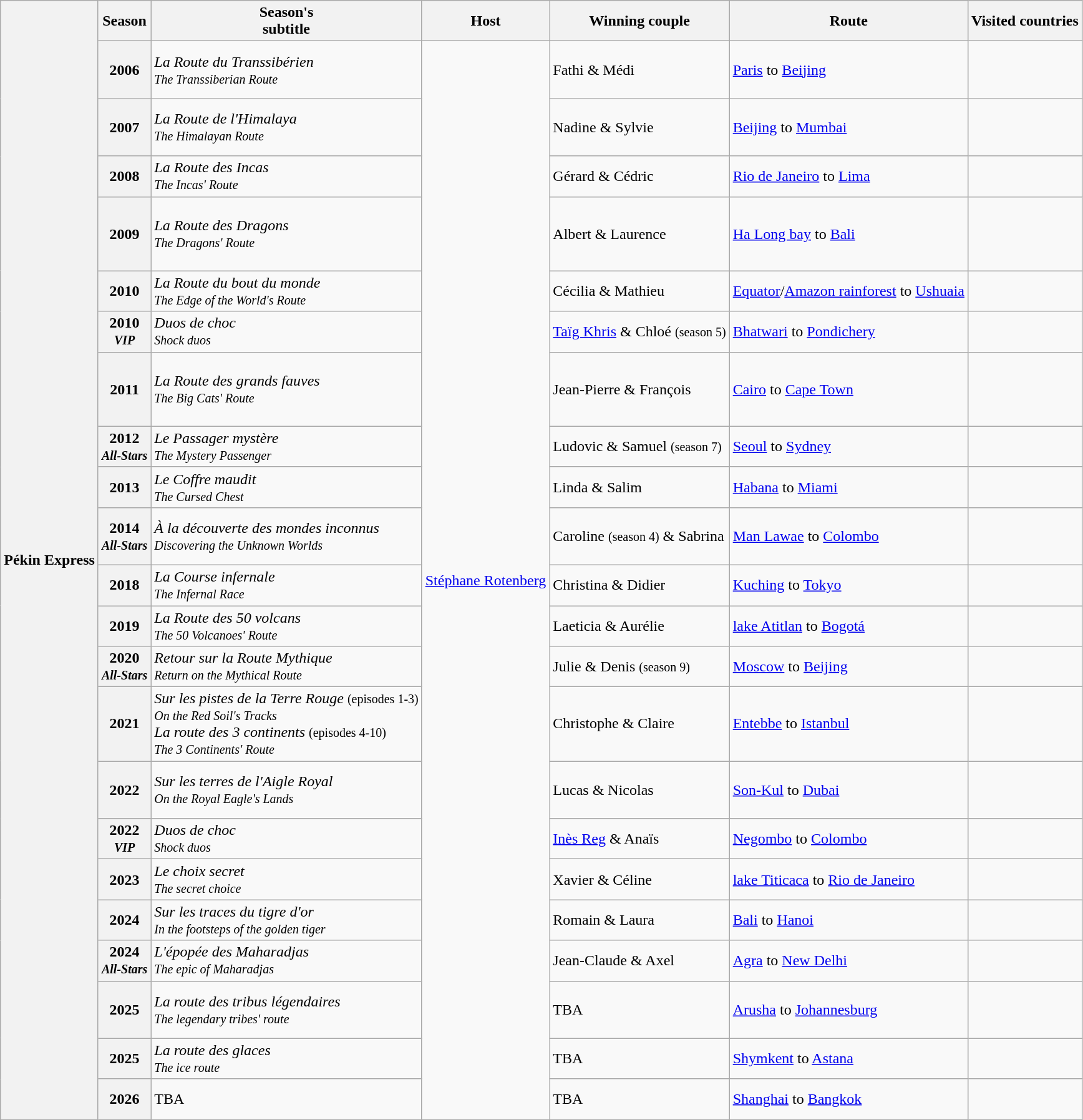<table class="wikitable">
<tr>
<th rowspan="23">Pékin Express</th>
<th>Season</th>
<th>Season's<br>subtitle</th>
<th>Host</th>
<th>Winning couple</th>
<th>Route</th>
<th>Visited countries</th>
</tr>
<tr>
<th>2006</th>
<td><em>La Route du Transsibérien</em><br><small><em>The Transsiberian Route</em></small></td>
<td rowspan="22"><a href='#'>Stéphane Rotenberg</a></td>
<td>Fathi & Médi</td>
<td><a href='#'>Paris</a> to <a href='#'>Beijing</a></td>
<td><br><br><br></td>
</tr>
<tr>
<th>2007</th>
<td><em>La Route de l'Himalaya</em><br><small><em>The Himalayan Route</em></small></td>
<td>Nadine & Sylvie</td>
<td><a href='#'>Beijing</a> to <a href='#'>Mumbai</a></td>
<td><br><br><br></td>
</tr>
<tr>
<th>2008</th>
<td><em>La Route des Incas</em><br><small><em>The Incas' Route</em></small></td>
<td>Gérard & Cédric</td>
<td><a href='#'>Rio de Janeiro</a> to <a href='#'>Lima</a></td>
<td><br><br></td>
</tr>
<tr>
<th>2009</th>
<td><em>La Route des Dragons</em><br><small><em>The Dragons' Route</em></small></td>
<td>Albert & Laurence</td>
<td><a href='#'>Ha Long bay</a> to <a href='#'>Bali</a></td>
<td><br><br><br><br></td>
</tr>
<tr>
<th>2010</th>
<td><em>La Route du bout du monde</em><br><small><em>The Edge of the World's Route</em></small></td>
<td>Cécilia & Mathieu</td>
<td><a href='#'>Equator</a>/<a href='#'>Amazon rainforest</a> to <a href='#'>Ushuaia</a></td>
<td><br><br></td>
</tr>
<tr>
<th>2010<br><small><em>VIP</em></small></th>
<td><em>Duos de choc</em><br><small><em>Shock duos</em></small></td>
<td><a href='#'>Taïg Khris</a> & Chloé <small>(season 5)</small></td>
<td><a href='#'>Bhatwari</a> to <a href='#'>Pondichery</a></td>
<td></td>
</tr>
<tr>
<th>2011</th>
<td><em>La Route des grands fauves</em><br><small><em>The Big Cats' Route</em></small></td>
<td>Jean-Pierre & François</td>
<td><a href='#'>Cairo</a> to <a href='#'>Cape Town</a></td>
<td><br><br><br><br></td>
</tr>
<tr>
<th>2012<br><small><em>All-Stars</em></small></th>
<td><em>Le Passager mystère</em><br><small><em>The Mystery Passenger</em></small></td>
<td>Ludovic & Samuel <small>(season 7)</small></td>
<td><a href='#'>Seoul</a> to <a href='#'>Sydney</a></td>
<td><br><br></td>
</tr>
<tr>
<th>2013</th>
<td><em>Le Coffre maudit</em><br><small><em>The Cursed Chest</em></small></td>
<td>Linda & Salim</td>
<td><a href='#'>Habana</a> to <a href='#'>Miami</a></td>
<td><br><br></td>
</tr>
<tr>
<th>2014<br><small><em>All-Stars</em></small></th>
<td><em>À la découverte des mondes inconnus</em><br><small><em>Discovering the Unknown Worlds</em></small></td>
<td>Caroline <small>(season 4)</small> & Sabrina</td>
<td><a href='#'>Man Lawae</a> to <a href='#'>Colombo</a></td>
<td><br><br><br></td>
</tr>
<tr>
<th>2018</th>
<td><em>La Course infernale</em><br><small><em>The Infernal Race</em></small></td>
<td>Christina & Didier</td>
<td><a href='#'>Kuching</a> to <a href='#'>Tokyo</a></td>
<td><br><br></td>
</tr>
<tr>
<th>2019</th>
<td><em>La Route des 50 volcans</em><br><small><em>The 50 Volcanoes' Route</em></small></td>
<td>Laeticia & Aurélie</td>
<td><a href='#'>lake Atitlan</a> to <a href='#'>Bogotá</a></td>
<td><br><br></td>
</tr>
<tr>
<th>2020<br><small><em>All-Stars</em></small></th>
<td><em>Retour sur la Route Mythique</em><br><small><em>Return on the Mythical Route</em></small></td>
<td>Julie & Denis <small>(season 9)</small></td>
<td><a href='#'>Moscow</a> to <a href='#'>Beijing</a></td>
<td><br></td>
</tr>
<tr>
<th>2021</th>
<td><em>Sur les pistes de la Terre Rouge</em> <small>(episodes 1-3)</small><br><small><em>On the Red Soil's Tracks</em></small><br><em>La route des 3 continents</em> <small>(episodes 4-10)</small><br><small><em>The 3 Continents' Route</em></small></td>
<td>Christophe & Claire</td>
<td><a href='#'>Entebbe</a> to <a href='#'>Istanbul</a></td>
<td><br><br></td>
</tr>
<tr>
<th>2022</th>
<td><em>Sur les terres de l'Aigle Royal</em><br><small><em>On the Royal Eagle's Lands</em></small></td>
<td>Lucas & Nicolas</td>
<td><a href='#'>Son-Kul</a> to <a href='#'>Dubai</a></td>
<td><br><br><br></td>
</tr>
<tr>
<th>2022<br><small><em>VIP</em></small></th>
<td><em>Duos de choc</em><br><small><em>Shock duos</em></small></td>
<td><a href='#'>Inès Reg</a> & Anaïs</td>
<td><a href='#'>Negombo</a> to <a href='#'>Colombo</a></td>
<td></td>
</tr>
<tr>
<th>2023</th>
<td><em>Le choix secret<br><small>The secret choice</small></em></td>
<td>Xavier & Céline</td>
<td><a href='#'>lake Titicaca</a> to <a href='#'>Rio de Janeiro</a></td>
<td><br><br></td>
</tr>
<tr>
<th>2024</th>
<td><em>Sur les traces du tigre d'or</em><br><small><em>In the footsteps of the golden tiger</em></small></td>
<td>Romain & Laura</td>
<td><a href='#'>Bali</a> to <a href='#'>Hanoi</a></td>
<td><br><br></td>
</tr>
<tr>
<th>2024<br><small><em>All-Stars</em></small></th>
<td><em>L'épopée des Maharadjas</em><br><small><em>The epic of Maharadjas</em></small></td>
<td>Jean-Claude & Axel</td>
<td><a href='#'>Agra</a> to <a href='#'>New Delhi</a></td>
<td></td>
</tr>
<tr>
<th>2025</th>
<td><em>La route des tribus légendaires</em><br><small><em>The legendary tribes' route</em></small></td>
<td>TBA</td>
<td><a href='#'>Arusha</a> to <a href='#'>Johannesburg</a></td>
<td><br><br><br></td>
</tr>
<tr>
<th>2025</th>
<td><em>La route des glaces</em><br><small><em>The ice route</em></small></td>
<td>TBA</td>
<td><a href='#'>Shymkent</a> to <a href='#'>Astana</a></td>
<td></td>
</tr>
<tr>
<th>2026</th>
<td>TBA</td>
<td>TBA</td>
<td><a href='#'>Shanghai</a> to <a href='#'>Bangkok</a></td>
<td><br><br></td>
</tr>
</table>
